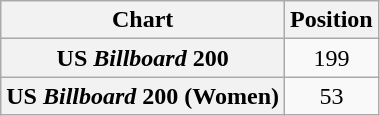<table class="wikitable sortable plainrowheaders" style="text-align:center;">
<tr>
<th scope="col">Chart</th>
<th scope="col">Position</th>
</tr>
<tr>
<th scope="row">US <em>Billboard</em> 200</th>
<td>199</td>
</tr>
<tr>
<th scope="row">US <em>Billboard</em> 200 (Women)</th>
<td>53</td>
</tr>
</table>
